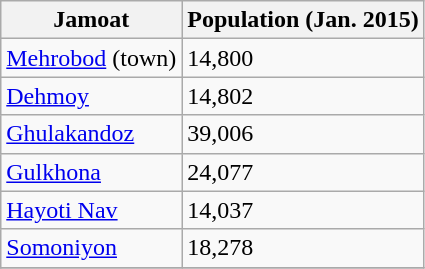<table class="wikitable" sortable">
<tr>
<th>Jamoat</th>
<th>Population (Jan. 2015)</th>
</tr>
<tr>
<td><a href='#'>Mehrobod</a> (town)</td>
<td>14,800</td>
</tr>
<tr>
<td><a href='#'>Dehmoy</a></td>
<td>14,802</td>
</tr>
<tr>
<td><a href='#'>Ghulakandoz</a></td>
<td>39,006</td>
</tr>
<tr>
<td><a href='#'>Gulkhona</a></td>
<td>24,077</td>
</tr>
<tr>
<td><a href='#'>Hayoti Nav</a></td>
<td>14,037</td>
</tr>
<tr>
<td><a href='#'>Somoniyon</a></td>
<td>18,278</td>
</tr>
<tr>
</tr>
</table>
